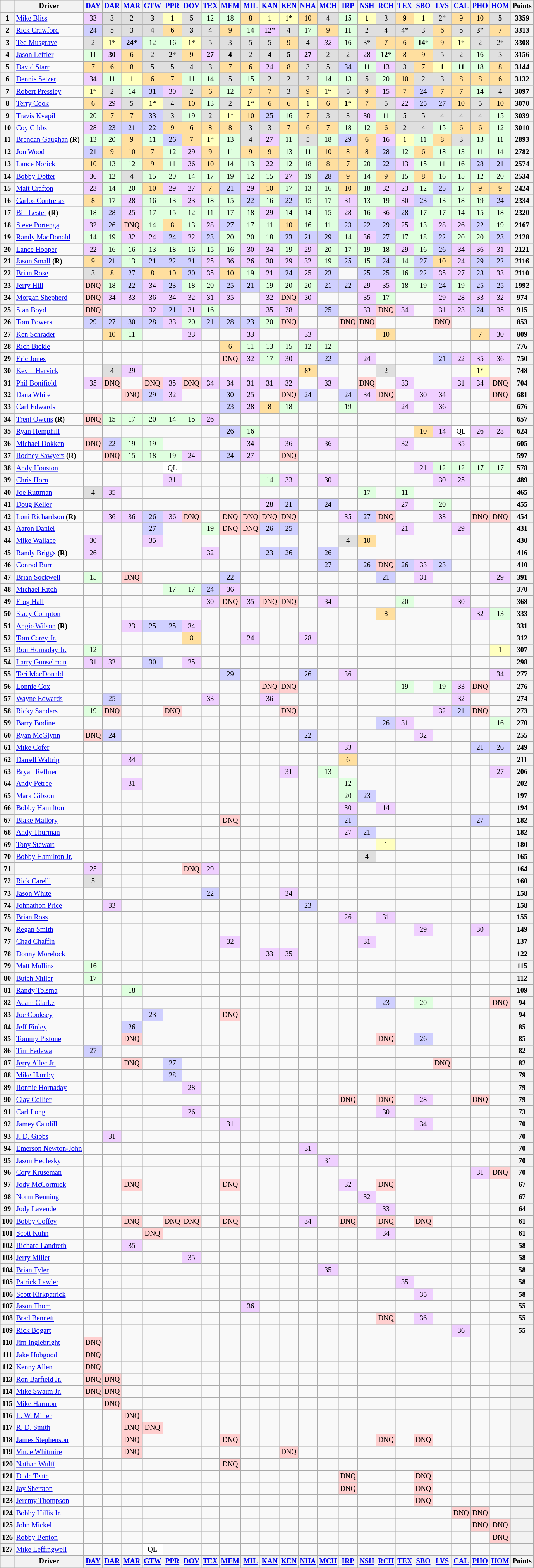<table class="wikitable" style="font-size:77%; text-align:center">
<tr valign="top">
<th valign="middle"></th>
<th valign="middle">Driver</th>
<th><a href='#'>DAY</a></th>
<th><a href='#'>DAR</a></th>
<th><a href='#'>MAR</a></th>
<th><a href='#'>GTW</a></th>
<th><a href='#'>PPR</a></th>
<th><a href='#'>DOV</a></th>
<th><a href='#'>TEX</a></th>
<th><a href='#'>MEM</a></th>
<th><a href='#'>MIL</a></th>
<th><a href='#'>KAN</a></th>
<th><a href='#'>KEN</a></th>
<th><a href='#'>NHA</a></th>
<th><a href='#'>MCH</a></th>
<th><a href='#'>IRP</a></th>
<th><a href='#'>NSH</a></th>
<th><a href='#'>RCH</a></th>
<th><a href='#'>TEX</a></th>
<th><a href='#'>SBO</a></th>
<th><a href='#'>LVS</a></th>
<th><a href='#'>CAL</a></th>
<th><a href='#'>PHO</a></th>
<th><a href='#'>HOM</a></th>
<th valign="middle">Points</th>
</tr>
<tr>
<th>1</th>
<td align="left"><a href='#'>Mike Bliss</a></td>
<td style="background:#EFCFFF;">33</td>
<td style="background:#DFDFDF;">3</td>
<td style="background:#DFDFDF;">2</td>
<td style="background:#DFDFDF;"><strong>3</strong></td>
<td style="background:#FFFFBF;">1</td>
<td style="background:#DFDFDF;">5</td>
<td style="background:#DFFFDF;">12</td>
<td style="background:#DFFFDF;">18</td>
<td style="background:#FFDF9F;">8</td>
<td style="background:#FFFFBF;">1</td>
<td style="background:#FFFFBF;">1*</td>
<td style="background:#FFDF9F;">10</td>
<td style="background:#DFDFDF;">4</td>
<td style="background:#DFFFDF;">15</td>
<td style="background:#FFFFBF;"><strong>1</strong></td>
<td style="background:#DFDFDF;">3</td>
<td style="background:#FFDF9F;"><strong>9</strong></td>
<td style="background:#FFFFBF;">1</td>
<td style="background:#DFDFDF;">2*</td>
<td style="background:#FFDF9F;">9</td>
<td style="background:#FFDF9F;">10</td>
<td style="background:#DFDFDF;"><strong>5</strong></td>
<th>3359</th>
</tr>
<tr>
<th>2</th>
<td align="left"><a href='#'>Rick Crawford</a></td>
<td style="background:#CFCFFF;">24</td>
<td style="background:#DFDFDF;">5</td>
<td style="background:#DFDFDF;">3</td>
<td style="background:#DFDFDF;">4</td>
<td style="background:#FFDF9F;">6</td>
<td style="background:#DFDFDF;"><strong>3</strong></td>
<td style="background:#DFDFDF;">4</td>
<td style="background:#FFDF9F;">9</td>
<td style="background:#DFFFDF;">14</td>
<td style="background:#EFCFFF;">12*</td>
<td style="background:#DFDFDF;">4</td>
<td style="background:#DFFFDF;">17</td>
<td style="background:#FFDF9F;">9</td>
<td style="background:#DFFFDF;">11</td>
<td style="background:#DFDFDF;">2</td>
<td style="background:#DFDFDF;">4</td>
<td style="background:#DFDFDF;">4*</td>
<td style="background:#DFDFDF;">3</td>
<td style="background:#FFDF9F;">6</td>
<td style="background:#DFDFDF;">5</td>
<td style="background:#DFDFDF;"><strong>3</strong>*</td>
<td style="background:#FFDF9F;">7</td>
<th>3313</th>
</tr>
<tr>
<th>3</th>
<td align="left"><a href='#'>Ted Musgrave</a></td>
<td style="background:#DFDFDF;">2</td>
<td style="background:#FFFFBF;">1*</td>
<td style="background:#CFCFFF;"><strong>24</strong>*</td>
<td style="background:#DFFFDF;">12</td>
<td style="background:#DFFFDF;">16</td>
<td style="background:#FFFFBF;">1*</td>
<td style="background:#DFDFDF;">5</td>
<td style="background:#DFDFDF;">3</td>
<td style="background:#DFDFDF;">5</td>
<td style="background:#DFDFDF;">5</td>
<td style="background:#FFDF9F;">9</td>
<td style="background:#DFDFDF;">4</td>
<td style="background:#EFCFFF;"><em>32</em></td>
<td style="background:#DFFFDF;">16</td>
<td style="background:#DFDFDF;">3*</td>
<td style="background:#FFDF9F;">7</td>
<td style="background:#FFDF9F;">6</td>
<td style="background:#DFFFDF;"><strong>14</strong>*</td>
<td style="background:#FFDF9F;">9</td>
<td style="background:#FFFFBF;">1*</td>
<td style="background:#DFDFDF;">2</td>
<td style="background:#DFDFDF;">2*</td>
<th>3308</th>
</tr>
<tr>
<th>4</th>
<td align="left"><a href='#'>Jason Leffler</a></td>
<td style="background:#DFFFDF;">11</td>
<td style="background:#EFCFFF;"><strong>30</strong></td>
<td style="background:#FFDF9F;">6</td>
<td style="background:#DFDFDF;">2</td>
<td style="background:#DFDFDF;"><strong>2</strong>*</td>
<td style="background:#FFDF9F;">9</td>
<td style="background:#EFCFFF;"><strong>27</strong></td>
<td style="background:#DFDFDF;"><strong>4</strong></td>
<td style="background:#DFDFDF;">2</td>
<td style="background:#DFDFDF;"><strong>4</strong></td>
<td style="background:#DFDFDF;"><strong>5</strong></td>
<td style="background:#EFCFFF;"><strong>27</strong></td>
<td style="background:#DFDFDF;">2</td>
<td style="background:#DFDFDF;">2</td>
<td style="background:#EFCFFF;">28</td>
<td style="background:#DFFFDF;"><strong>12</strong>*</td>
<td style="background:#FFDF9F;">8</td>
<td style="background:#FFDF9F;">9</td>
<td style="background:#DFDFDF;">5</td>
<td style="background:#DFDFDF;">2</td>
<td style="background:#DFFFDF;">16</td>
<td style="background:#DFDFDF;">3</td>
<th>3156</th>
</tr>
<tr>
<th>5</th>
<td align="left"><a href='#'>David Starr</a></td>
<td style="background:#FFDF9F;">7</td>
<td style="background:#FFDF9F;">6</td>
<td style="background:#FFDF9F;">8</td>
<td style="background:#DFDFDF;">5</td>
<td style="background:#DFDFDF;">5</td>
<td style="background:#DFDFDF;">4</td>
<td style="background:#DFDFDF;">3</td>
<td style="background:#FFDF9F;">7</td>
<td style="background:#FFDF9F;">6</td>
<td style="background:#EFCFFF;">24</td>
<td style="background:#FFDF9F;">8</td>
<td style="background:#DFDFDF;">3</td>
<td style="background:#DFDFDF;">5</td>
<td style="background:#CFCFFF;">34</td>
<td style="background:#DFFFDF;">11</td>
<td style="background:#EFCFFF;">13</td>
<td style="background:#DFDFDF;">3</td>
<td style="background:#FFDF9F;">7</td>
<td style="background:#FFFFBF;"><strong>1</strong></td>
<td style="background:#DFFFDF;"><strong>11</strong></td>
<td style="background:#DFFFDF;">18</td>
<td style="background:#FFDF9F;">8</td>
<th>3144</th>
</tr>
<tr>
<th>6</th>
<td align="left"><a href='#'>Dennis Setzer</a></td>
<td style="background:#EFCFFF;">34</td>
<td style="background:#DFFFDF;">11</td>
<td style="background:#FFFFBF;">1</td>
<td style="background:#FFDF9F;">6</td>
<td style="background:#FFDF9F;">7</td>
<td style="background:#DFFFDF;">11</td>
<td style="background:#DFFFDF;">14</td>
<td style="background:#DFDFDF;">5</td>
<td style="background:#DFFFDF;">15</td>
<td style="background:#DFDFDF;">2</td>
<td style="background:#DFDFDF;">2</td>
<td style="background:#DFDFDF;">2</td>
<td style="background:#DFFFDF;">14</td>
<td style="background:#DFFFDF;">13</td>
<td style="background:#DFDFDF;">5</td>
<td style="background:#DFFFDF;">20</td>
<td style="background:#FFDF9F;">10</td>
<td style="background:#DFDFDF;">2</td>
<td style="background:#DFDFDF;">3</td>
<td style="background:#FFDF9F;">8</td>
<td style="background:#FFDF9F;">8</td>
<td style="background:#FFDF9F;">6</td>
<th>3132</th>
</tr>
<tr>
<th>7</th>
<td align="left"><a href='#'>Robert Pressley</a></td>
<td style="background:#FFFFBF;">1*</td>
<td style="background:#DFDFDF;">2</td>
<td style="background:#DFFFDF;">14</td>
<td style="background:#CFCFFF;">31</td>
<td style="background:#EFCFFF;">30</td>
<td style="background:#DFDFDF;">2</td>
<td style="background:#FFDF9F;">6</td>
<td style="background:#DFFFDF;">12</td>
<td style="background:#FFDF9F;">7</td>
<td style="background:#FFDF9F;">7</td>
<td style="background:#DFDFDF;">3</td>
<td style="background:#FFDF9F;">9</td>
<td style="background:#FFFFBF;">1*</td>
<td style="background:#DFDFDF;">5</td>
<td style="background:#FFDF9F;">9</td>
<td style="background:#EFCFFF;">15</td>
<td style="background:#FFDF9F;">7</td>
<td style="background:#CFCFFF;">24</td>
<td style="background:#FFDF9F;">7</td>
<td style="background:#FFDF9F;">7</td>
<td style="background:#DFFFDF;">14</td>
<td style="background:#DFDFDF;">4</td>
<th>3097</th>
</tr>
<tr>
<th>8</th>
<td align="left"><a href='#'>Terry Cook</a></td>
<td style="background:#FFDF9F;">6</td>
<td style="background:#EFCFFF;">29</td>
<td style="background:#DFDFDF;">5</td>
<td style="background:#FFFFBF;">1*</td>
<td style="background:#DFDFDF;">4</td>
<td style="background:#FFDF9F;">10</td>
<td style="background:#DFFFDF;">13</td>
<td style="background:#DFDFDF;">2</td>
<td style="background:#FFFFBF;"><strong>1</strong>*</td>
<td style="background:#FFDF9F;">6</td>
<td style="background:#FFDF9F;">6</td>
<td style="background:#FFFFBF;">1</td>
<td style="background:#FFDF9F;">6</td>
<td style="background:#FFFFBF;"><strong>1</strong>*</td>
<td style="background:#FFDF9F;">7</td>
<td style="background:#DFDFDF;">5</td>
<td style="background:#EFCFFF;">22</td>
<td style="background:#CFCFFF;">25</td>
<td style="background:#CFCFFF;">27</td>
<td style="background:#FFDF9F;">10</td>
<td style="background:#DFDFDF;">5</td>
<td style="background:#FFDF9F;">10</td>
<th>3070</th>
</tr>
<tr>
<th>9</th>
<td align="left"><a href='#'>Travis Kvapil</a></td>
<td style="background:#DFFFDF;">20</td>
<td style="background:#FFDF9F;">7</td>
<td style="background:#FFDF9F;">7</td>
<td style="background:#CFCFFF;">33</td>
<td style="background:#DFDFDF;">3</td>
<td style="background:#DFFFDF;">19</td>
<td style="background:#DFDFDF;">2</td>
<td style="background:#FFFFBF;">1*</td>
<td style="background:#FFDF9F;">10</td>
<td style="background:#CFCFFF;">25</td>
<td style="background:#DFFFDF;">16</td>
<td style="background:#FFDF9F;">7</td>
<td style="background:#DFDFDF;">3</td>
<td style="background:#DFDFDF;">3</td>
<td style="background:#EFCFFF;">30</td>
<td style="background:#DFFFDF;">11</td>
<td style="background:#DFDFDF;">5</td>
<td style="background:#DFDFDF;">5</td>
<td style="background:#DFDFDF;">4</td>
<td style="background:#DFDFDF;">4</td>
<td style="background:#DFDFDF;">4</td>
<td style="background:#DFFFDF;">15</td>
<th>3039</th>
</tr>
<tr>
<th>10</th>
<td align="left"><a href='#'>Coy Gibbs</a></td>
<td style="background:#EFCFFF;">28</td>
<td style="background:#CFCFFF;">23</td>
<td style="background:#CFCFFF;">21</td>
<td style="background:#CFCFFF;">22</td>
<td style="background:#FFDF9F;">9</td>
<td style="background:#FFDF9F;">6</td>
<td style="background:#FFDF9F;">8</td>
<td style="background:#FFDF9F;">8</td>
<td style="background:#DFDFDF;">3</td>
<td style="background:#DFDFDF;">3</td>
<td style="background:#FFDF9F;">7</td>
<td style="background:#FFDF9F;">6</td>
<td style="background:#FFDF9F;">7</td>
<td style="background:#DFFFDF;">18</td>
<td style="background:#DFFFDF;">12</td>
<td style="background:#FFDF9F;">6</td>
<td style="background:#DFDFDF;">2</td>
<td style="background:#DFDFDF;">4</td>
<td style="background:#DFFFDF;">15</td>
<td style="background:#FFDF9F;">6</td>
<td style="background:#FFDF9F;">6</td>
<td style="background:#DFFFDF;">12</td>
<th>3010</th>
</tr>
<tr>
<th>11</th>
<td align="left"><a href='#'>Brendan Gaughan</a> <strong>(R)</strong></td>
<td style="background:#DFFFDF;">13</td>
<td style="background:#DFFFDF;">20</td>
<td style="background:#FFDF9F;">9</td>
<td style="background:#DFFFDF;">11</td>
<td style="background:#CFCFFF;">26</td>
<td style="background:#FFDF9F;">7</td>
<td style="background:#FFFFBF;">1*</td>
<td style="background:#DFFFDF;">13</td>
<td style="background:#DFDFDF;">4</td>
<td style="background:#EFCFFF;">27</td>
<td style="background:#DFFFDF;">11</td>
<td style="background:#DFDFDF;">5</td>
<td style="background:#DFFFDF;">18</td>
<td style="background:#CFCFFF;">29</td>
<td style="background:#FFDF9F;">6</td>
<td style="background:#EFCFFF;">16</td>
<td style="background:#FFFFBF;">1</td>
<td style="background:#DFFFDF;">11</td>
<td style="background:#FFDF9F;">8</td>
<td style="background:#DFDFDF;">3</td>
<td style="background:#DFFFDF;">13</td>
<td style="background:#DFFFDF;">11</td>
<th>2893</th>
</tr>
<tr>
<th>12</th>
<td align="left"><a href='#'>Jon Wood</a></td>
<td style="background:#CFCFFF;">21</td>
<td style="background:#FFDF9F;">9</td>
<td style="background:#FFDF9F;">10</td>
<td style="background:#FFDF9F;">7</td>
<td style="background:#DFFFDF;">12</td>
<td style="background:#EFCFFF;">29</td>
<td style="background:#FFDF9F;">9</td>
<td style="background:#DFFFDF;">11</td>
<td style="background:#FFDF9F;">9</td>
<td style="background:#FFDF9F;">9</td>
<td style="background:#DFFFDF;">13</td>
<td style="background:#DFFFDF;">11</td>
<td style="background:#FFDF9F;">10</td>
<td style="background:#FFDF9F;">8</td>
<td style="background:#FFDF9F;">8</td>
<td style="background:#CFCFFF;">28</td>
<td style="background:#DFFFDF;">12</td>
<td style="background:#FFDF9F;">6</td>
<td style="background:#DFFFDF;">18</td>
<td style="background:#DFFFDF;">13</td>
<td style="background:#DFFFDF;">11</td>
<td style="background:#DFFFDF;">14</td>
<th>2782</th>
</tr>
<tr>
<th>13</th>
<td align="left"><a href='#'>Lance Norick</a></td>
<td style="background:#FFDF9F;">10</td>
<td style="background:#DFFFDF;">13</td>
<td style="background:#DFFFDF;">12</td>
<td style="background:#FFDF9F;">9</td>
<td style="background:#DFFFDF;">11</td>
<td style="background:#EFCFFF;">36</td>
<td style="background:#FFDF9F;">10</td>
<td style="background:#DFFFDF;">14</td>
<td style="background:#DFFFDF;">13</td>
<td style="background:#EFCFFF;">22</td>
<td style="background:#DFFFDF;">12</td>
<td style="background:#DFFFDF;">18</td>
<td style="background:#FFDF9F;">8</td>
<td style="background:#FFDF9F;">7</td>
<td style="background:#DFFFDF;">20</td>
<td style="background:#CFCFFF;">22</td>
<td style="background:#EFCFFF;">13</td>
<td style="background:#DFFFDF;">15</td>
<td style="background:#DFFFDF;">11</td>
<td style="background:#DFFFDF;">16</td>
<td style="background:#CFCFFF;">28</td>
<td style="background:#CFCFFF;">21</td>
<th>2574</th>
</tr>
<tr>
<th>14</th>
<td align="left"><a href='#'>Bobby Dotter</a></td>
<td style="background:#EFCFFF;">36</td>
<td style="background:#DFFFDF;">12</td>
<td style="background:#DFDFDF;">4</td>
<td style="background:#DFFFDF;">15</td>
<td style="background:#DFFFDF;">20</td>
<td style="background:#DFFFDF;">14</td>
<td style="background:#DFFFDF;">17</td>
<td style="background:#DFFFDF;">19</td>
<td style="background:#DFFFDF;">12</td>
<td style="background:#DFFFDF;">15</td>
<td style="background:#EFCFFF;">27</td>
<td style="background:#DFFFDF;">19</td>
<td style="background:#CFCFFF;">28</td>
<td style="background:#FFDF9F;">9</td>
<td style="background:#DFFFDF;">14</td>
<td style="background:#FFDF9F;">9</td>
<td style="background:#DFFFDF;">15</td>
<td style="background:#FFDF9F;">8</td>
<td style="background:#DFFFDF;">16</td>
<td style="background:#DFFFDF;">15</td>
<td style="background:#DFFFDF;">12</td>
<td style="background:#DFFFDF;">20</td>
<th>2534</th>
</tr>
<tr>
<th>15</th>
<td align="left"><a href='#'>Matt Crafton</a></td>
<td style="background:#EFCFFF;">23</td>
<td style="background:#DFFFDF;">14</td>
<td style="background:#DFFFDF;">20</td>
<td style="background:#FFDF9F;">10</td>
<td style="background:#EFCFFF;">29</td>
<td style="background:#EFCFFF;">27</td>
<td style="background:#FFDF9F;">7</td>
<td style="background:#CFCFFF;">21</td>
<td style="background:#EFCFFF;">29</td>
<td style="background:#FFDF9F;">10</td>
<td style="background:#DFFFDF;">17</td>
<td style="background:#DFFFDF;">13</td>
<td style="background:#DFFFDF;">16</td>
<td style="background:#FFDF9F;">10</td>
<td style="background:#DFFFDF;">18</td>
<td style="background:#EFCFFF;">32</td>
<td style="background:#EFCFFF;">23</td>
<td style="background:#DFFFDF;">12</td>
<td style="background:#CFCFFF;">25</td>
<td style="background:#DFFFDF;">17</td>
<td style="background:#FFDF9F;">9</td>
<td style="background:#FFDF9F;">9</td>
<th>2424</th>
</tr>
<tr>
<th>16</th>
<td align="left"><a href='#'>Carlos Contreras</a></td>
<td style="background:#FFDF9F;">8</td>
<td style="background:#DFFFDF;">17</td>
<td style="background:#EFCFFF;">28</td>
<td style="background:#DFFFDF;">16</td>
<td style="background:#DFFFDF;">13</td>
<td style="background:#EFCFFF;">23</td>
<td style="background:#DFFFDF;">18</td>
<td style="background:#DFFFDF;">15</td>
<td style="background:#CFCFFF;">22</td>
<td style="background:#DFFFDF;">16</td>
<td style="background:#CFCFFF;">22</td>
<td style="background:#DFFFDF;">15</td>
<td style="background:#DFFFDF;">17</td>
<td style="background:#EFCFFF;">31</td>
<td style="background:#DFFFDF;">13</td>
<td style="background:#DFFFDF;">19</td>
<td style="background:#EFCFFF;">30</td>
<td style="background:#CFCFFF;">23</td>
<td style="background:#DFFFDF;">13</td>
<td style="background:#DFFFDF;">18</td>
<td style="background:#DFFFDF;">19</td>
<td style="background:#CFCFFF;">24</td>
<th>2334</th>
</tr>
<tr>
<th>17</th>
<td align="left"><a href='#'>Bill Lester</a> <strong>(R)</strong></td>
<td style="background:#DFFFDF;">18</td>
<td style="background:#CFCFFF;">28</td>
<td style="background:#EFCFFF;">25</td>
<td style="background:#DFFFDF;">17</td>
<td style="background:#DFFFDF;">15</td>
<td style="background:#DFFFDF;">12</td>
<td style="background:#DFFFDF;">11</td>
<td style="background:#DFFFDF;">17</td>
<td style="background:#DFFFDF;">18</td>
<td style="background:#EFCFFF;">29</td>
<td style="background:#DFFFDF;">14</td>
<td style="background:#DFFFDF;">14</td>
<td style="background:#DFFFDF;">15</td>
<td style="background:#EFCFFF;">28</td>
<td style="background:#DFFFDF;">16</td>
<td style="background:#EFCFFF;">36</td>
<td style="background:#CFCFFF;">28</td>
<td style="background:#DFFFDF;">17</td>
<td style="background:#DFFFDF;">17</td>
<td style="background:#DFFFDF;">14</td>
<td style="background:#DFFFDF;">15</td>
<td style="background:#DFFFDF;">18</td>
<th>2320</th>
</tr>
<tr>
<th>18</th>
<td align="left"><a href='#'>Steve Portenga</a></td>
<td style="background:#EFCFFF;">32</td>
<td style="background:#CFCFFF;">26</td>
<td style="background:#FFCFCF;">DNQ</td>
<td style="background:#DFFFDF;">14</td>
<td style="background:#FFDF9F;">8</td>
<td style="background:#DFFFDF;">13</td>
<td style="background:#EFCFFF;">28</td>
<td style="background:#CFCFFF;">27</td>
<td style="background:#DFFFDF;">17</td>
<td style="background:#DFFFDF;">11</td>
<td style="background:#FFDF9F;">10</td>
<td style="background:#DFFFDF;">16</td>
<td style="background:#DFFFDF;">11</td>
<td style="background:#CFCFFF;">23</td>
<td style="background:#CFCFFF;">22</td>
<td style="background:#CFCFFF;">29</td>
<td style="background:#EFCFFF;">25</td>
<td style="background:#DFFFDF;">13</td>
<td style="background:#EFCFFF;">28</td>
<td style="background:#EFCFFF;">26</td>
<td style="background:#CFCFFF;">22</td>
<td style="background:#DFFFDF;">19</td>
<th>2167</th>
</tr>
<tr>
<th>19</th>
<td align="left"><a href='#'>Randy MacDonald</a></td>
<td style="background:#DFFFDF;">14</td>
<td style="background:#DFFFDF;">19</td>
<td style="background:#EFCFFF;">32</td>
<td style="background:#EFCFFF;">24</td>
<td style="background:#CFCFFF;">24</td>
<td style="background:#EFCFFF;">22</td>
<td style="background:#CFCFFF;">23</td>
<td style="background:#DFFFDF;">20</td>
<td style="background:#DFFFDF;">20</td>
<td style="background:#DFFFDF;">18</td>
<td style="background:#CFCFFF;">23</td>
<td style="background:#CFCFFF;">21</td>
<td style="background:#CFCFFF;">29</td>
<td style="background:#DFFFDF;">14</td>
<td style="background:#EFCFFF;">36</td>
<td style="background:#CFCFFF;">27</td>
<td style="background:#DFFFDF;">17</td>
<td style="background:#DFFFDF;">18</td>
<td style="background:#CFCFFF;">22</td>
<td style="background:#DFFFDF;">20</td>
<td style="background:#DFFFDF;">20</td>
<td style="background:#CFCFFF;">23</td>
<th>2128</th>
</tr>
<tr>
<th>20</th>
<td align="left"><a href='#'>Lance Hooper</a></td>
<td style="background:#EFCFFF;">22</td>
<td style="background:#DFFFDF;">16</td>
<td style="background:#DFFFDF;">16</td>
<td style="background:#DFFFDF;">13</td>
<td style="background:#DFFFDF;">18</td>
<td style="background:#DFFFDF;">16</td>
<td style="background:#DFFFDF;">15</td>
<td style="background:#DFFFDF;">16</td>
<td style="background:#EFCFFF;">30</td>
<td style="background:#EFCFFF;">34</td>
<td style="background:#DFFFDF;">19</td>
<td style="background:#EFCFFF;">29</td>
<td style="background:#DFFFDF;">20</td>
<td style="background:#DFFFDF;">17</td>
<td style="background:#DFFFDF;">19</td>
<td style="background:#DFFFDF;">18</td>
<td style="background:#EFCFFF;">29</td>
<td style="background:#DFFFDF;">16</td>
<td style="background:#CFCFFF;">26</td>
<td style="background:#EFCFFF;">34</td>
<td style="background:#EFCFFF;">36</td>
<td style="background:#EFCFFF;">31</td>
<th>2121</th>
</tr>
<tr>
<th>21</th>
<td align="left"><a href='#'>Jason Small</a> <strong>(R)</strong></td>
<td style="background:#FFDF9F;">9</td>
<td style="background:#CFCFFF;">21</td>
<td style="background:#DFFFDF;">13</td>
<td style="background:#CFCFFF;">21</td>
<td style="background:#CFCFFF;">22</td>
<td style="background:#CFCFFF;">21</td>
<td style="background:#EFCFFF;">25</td>
<td style="background:#EFCFFF;">36</td>
<td style="background:#EFCFFF;">26</td>
<td style="background:#EFCFFF;">30</td>
<td style="background:#EFCFFF;">29</td>
<td style="background:#EFCFFF;">32</td>
<td style="background:#DFFFDF;">19</td>
<td style="background:#CFCFFF;">25</td>
<td style="background:#DFFFDF;">15</td>
<td style="background:#CFCFFF;">24</td>
<td style="background:#DFFFDF;">14</td>
<td style="background:#CFCFFF;">27</td>
<td style="background:#FFDF9F;">10</td>
<td style="background:#EFCFFF;">24</td>
<td style="background:#CFCFFF;">29</td>
<td style="background:#CFCFFF;">22</td>
<th>2116</th>
</tr>
<tr>
<th>22</th>
<td align="left"><a href='#'>Brian Rose</a></td>
<td style="background:#DFDFDF;">3</td>
<td style="background:#FFDF9F;">8</td>
<td style="background:#CFCFFF;">27</td>
<td style="background:#FFDF9F;">8</td>
<td style="background:#FFDF9F;">10</td>
<td style="background:#CFCFFF;">30</td>
<td style="background:#EFCFFF;">35</td>
<td style="background:#FFDF9F;">10</td>
<td style="background:#DFFFDF;">19</td>
<td style="background:#EFCFFF;">21</td>
<td style="background:#CFCFFF;">24</td>
<td style="background:#EFCFFF;">25</td>
<td style="background:#CFCFFF;">23</td>
<td></td>
<td style="background:#CFCFFF;">25</td>
<td style="background:#CFCFFF;">25</td>
<td style="background:#DFFFDF;">16</td>
<td style="background:#CFCFFF;">22</td>
<td style="background:#EFCFFF;">35</td>
<td style="background:#EFCFFF;">27</td>
<td style="background:#CFCFFF;">23</td>
<td style="background:#EFCFFF;">33</td>
<th>2110</th>
</tr>
<tr>
<th>23</th>
<td align="left"><a href='#'>Jerry Hill</a></td>
<td style="background:#FFCFCF;">DNQ</td>
<td style="background:#DFFFDF;">18</td>
<td style="background:#CFCFFF;">22</td>
<td style="background:#EFCFFF;">34</td>
<td style="background:#CFCFFF;">23</td>
<td style="background:#DFFFDF;">18</td>
<td style="background:#DFFFDF;">20</td>
<td style="background:#CFCFFF;">25</td>
<td style="background:#CFCFFF;">21</td>
<td style="background:#DFFFDF;">19</td>
<td style="background:#DFFFDF;">20</td>
<td style="background:#DFFFDF;">20</td>
<td style="background:#CFCFFF;">21</td>
<td style="background:#CFCFFF;">22</td>
<td style="background:#EFCFFF;">29</td>
<td style="background:#EFCFFF;">35</td>
<td style="background:#DFFFDF;">18</td>
<td style="background:#DFFFDF;">19</td>
<td style="background:#CFCFFF;">24</td>
<td style="background:#DFFFDF;">19</td>
<td style="background:#CFCFFF;">25</td>
<td style="background:#CFCFFF;">25</td>
<th>1992</th>
</tr>
<tr>
<th>24</th>
<td align="left"><a href='#'>Morgan Shepherd</a></td>
<td style="background:#FFCFCF;">DNQ</td>
<td style="background:#EFCFFF;">34</td>
<td style="background:#EFCFFF;">33</td>
<td style="background:#EFCFFF;">36</td>
<td style="background:#EFCFFF;">34</td>
<td style="background:#EFCFFF;">32</td>
<td style="background:#EFCFFF;">31</td>
<td style="background:#EFCFFF;">35</td>
<td></td>
<td style="background:#EFCFFF;">32</td>
<td style="background:#FFCFCF;">DNQ</td>
<td style="background:#EFCFFF;">30</td>
<td></td>
<td></td>
<td style="background:#EFCFFF;">35</td>
<td style="background:#DFFFDF;">17</td>
<td></td>
<td></td>
<td style="background:#EFCFFF;">29</td>
<td style="background:#EFCFFF;">28</td>
<td style="background:#EFCFFF;">33</td>
<td style="background:#EFCFFF;">32</td>
<th>974</th>
</tr>
<tr>
<th>25</th>
<td align="left"><a href='#'>Stan Boyd</a></td>
<td style="background:#FFCFCF;">DNQ</td>
<td></td>
<td></td>
<td style="background:#EFCFFF;">32</td>
<td style="background:#CFCFFF;">21</td>
<td style="background:#EFCFFF;">31</td>
<td style="background:#DFFFDF;">16</td>
<td></td>
<td></td>
<td style="background:#EFCFFF;">35</td>
<td style="background:#EFCFFF;">28</td>
<td></td>
<td style="background:#CFCFFF;">25</td>
<td></td>
<td style="background:#EFCFFF;">33</td>
<td style="background:#FFCFCF;">DNQ</td>
<td style="background:#EFCFFF;">34</td>
<td></td>
<td style="background:#EFCFFF;">31</td>
<td style="background:#EFCFFF;">23</td>
<td style="background:#CFCFFF;">24</td>
<td style="background:#EFCFFF;">35</td>
<th>915</th>
</tr>
<tr>
<th>26</th>
<td align="left"><a href='#'>Tom Powers</a></td>
<td style="background:#CFCFFF;">29</td>
<td style="background:#CFCFFF;">27</td>
<td style="background:#CFCFFF;">30</td>
<td style="background:#CFCFFF;">28</td>
<td style="background:#EFCFFF;">33</td>
<td style="background:#DFFFDF;">20</td>
<td style="background:#CFCFFF;">21</td>
<td style="background:#CFCFFF;">28</td>
<td style="background:#CFCFFF;">23</td>
<td style="background:#DFFFDF;">20</td>
<td style="background:#FFCFCF;">DNQ</td>
<td></td>
<td></td>
<td style="background:#FFCFCF;">DNQ</td>
<td style="background:#FFCFCF;">DNQ</td>
<td></td>
<td></td>
<td></td>
<td style="background:#FFCFCF;">DNQ</td>
<td></td>
<td></td>
<td></td>
<th>853</th>
</tr>
<tr>
<th>27</th>
<td align="left"><a href='#'>Ken Schrader</a></td>
<td></td>
<td style="background:#FFDF9F;">10</td>
<td style="background:#DFFFDF;">11</td>
<td></td>
<td></td>
<td style="background:#EFCFFF;">33</td>
<td></td>
<td></td>
<td style="background:#EFCFFF;">33</td>
<td></td>
<td></td>
<td style="background:#EFCFFF;">33</td>
<td></td>
<td></td>
<td></td>
<td style="background:#FFDF9F;">10</td>
<td></td>
<td></td>
<td></td>
<td></td>
<td style="background:#FFDF9F;">7</td>
<td style="background:#EFCFFF;">30</td>
<th>809</th>
</tr>
<tr>
<th>28</th>
<td align="left"><a href='#'>Rich Bickle</a></td>
<td></td>
<td></td>
<td></td>
<td></td>
<td></td>
<td></td>
<td></td>
<td style="background:#FFDF9F;">6</td>
<td style="background:#DFFFDF;">11</td>
<td style="background:#DFFFDF;">13</td>
<td style="background:#DFFFDF;">15</td>
<td style="background:#DFFFDF;">12</td>
<td style="background:#DFFFDF;">12</td>
<td></td>
<td></td>
<td></td>
<td></td>
<td></td>
<td></td>
<td></td>
<td></td>
<td></td>
<th>776</th>
</tr>
<tr>
<th>29</th>
<td align="left"><a href='#'>Eric Jones</a></td>
<td></td>
<td></td>
<td></td>
<td></td>
<td></td>
<td></td>
<td></td>
<td style="background:#FFCFCF;">DNQ</td>
<td style="background:#EFCFFF;">32</td>
<td style="background:#DFFFDF;">17</td>
<td style="background:#EFCFFF;">30</td>
<td></td>
<td style="background:#CFCFFF;">22</td>
<td></td>
<td style="background:#EFCFFF;">24</td>
<td></td>
<td></td>
<td></td>
<td style="background:#CFCFFF;">21</td>
<td style="background:#EFCFFF;">22</td>
<td style="background:#EFCFFF;">35</td>
<td style="background:#EFCFFF;">36</td>
<th>750</th>
</tr>
<tr>
<th>30</th>
<td align="left"><a href='#'>Kevin Harvick</a></td>
<td></td>
<td style="background:#DFDFDF;">4</td>
<td style="background:#EFCFFF;">29</td>
<td></td>
<td></td>
<td></td>
<td></td>
<td></td>
<td></td>
<td></td>
<td></td>
<td style="background:#FFDF9F;">8*</td>
<td></td>
<td></td>
<td></td>
<td style="background:#DFDFDF;">2</td>
<td></td>
<td></td>
<td></td>
<td></td>
<td style="background:#FFFFBF;">1*</td>
<td></td>
<th>748</th>
</tr>
<tr>
<th>31</th>
<td align="left"><a href='#'>Phil Bonifield</a></td>
<td style="background:#EFCFFF;">35</td>
<td style="background:#FFCFCF;">DNQ</td>
<td></td>
<td style="background:#FFCFCF;">DNQ</td>
<td style="background:#EFCFFF;">35</td>
<td style="background:#FFCFCF;">DNQ</td>
<td style="background:#EFCFFF;">34</td>
<td style="background:#EFCFFF;">34</td>
<td style="background:#EFCFFF;">31</td>
<td style="background:#EFCFFF;">31</td>
<td style="background:#EFCFFF;">32</td>
<td></td>
<td style="background:#EFCFFF;">33</td>
<td></td>
<td style="background:#FFCFCF;">DNQ</td>
<td></td>
<td style="background:#EFCFFF;">33</td>
<td></td>
<td></td>
<td style="background:#EFCFFF;">31</td>
<td style="background:#EFCFFF;">34</td>
<td style="background:#FFCFCF;">DNQ</td>
<th>704</th>
</tr>
<tr>
<th>32</th>
<td align="left"><a href='#'>Dana White</a></td>
<td></td>
<td></td>
<td style="background:#FFCFCF;">DNQ</td>
<td style="background:#CFCFFF;">29</td>
<td style="background:#EFCFFF;">32</td>
<td></td>
<td></td>
<td style="background:#CFCFFF;">30</td>
<td style="background:#EFCFFF;">25</td>
<td></td>
<td style="background:#FFCFCF;">DNQ</td>
<td style="background:#CFCFFF;">24</td>
<td></td>
<td style="background:#CFCFFF;">24</td>
<td style="background:#EFCFFF;">34</td>
<td style="background:#FFCFCF;">DNQ</td>
<td></td>
<td style="background:#EFCFFF;">30</td>
<td style="background:#EFCFFF;">34</td>
<td></td>
<td></td>
<td style="background:#FFCFCF;">DNQ</td>
<th>681</th>
</tr>
<tr>
<th>33</th>
<td align="left"><a href='#'>Carl Edwards</a></td>
<td></td>
<td></td>
<td></td>
<td></td>
<td></td>
<td></td>
<td></td>
<td style="background:#CFCFFF;">23</td>
<td style="background:#EFCFFF;">28</td>
<td style="background:#FFDF9F;">8</td>
<td style="background:#DFFFDF;">18</td>
<td></td>
<td></td>
<td style="background:#DFFFDF;">19</td>
<td></td>
<td></td>
<td style="background:#EFCFFF;">24</td>
<td></td>
<td style="background:#EFCFFF;">36</td>
<td></td>
<td></td>
<td></td>
<th>676</th>
</tr>
<tr>
<th>34</th>
<td align="left"><a href='#'>Trent Owens</a> <strong>(R)</strong></td>
<td style="background:#FFCFCF;">DNQ</td>
<td style="background:#DFFFDF;">15</td>
<td style="background:#DFFFDF;">17</td>
<td style="background:#DFFFDF;">20</td>
<td style="background:#DFFFDF;">14</td>
<td style="background:#DFFFDF;">15</td>
<td style="background:#EFCFFF;">26</td>
<td></td>
<td></td>
<td></td>
<td></td>
<td></td>
<td></td>
<td></td>
<td></td>
<td></td>
<td></td>
<td></td>
<td></td>
<td></td>
<td></td>
<td></td>
<th>657</th>
</tr>
<tr>
<th>35</th>
<td align="left"><a href='#'>Ryan Hemphill</a></td>
<td></td>
<td></td>
<td></td>
<td></td>
<td></td>
<td></td>
<td></td>
<td style="background:#CFCFFF;">26</td>
<td style="background:#DFFFDF;">16</td>
<td></td>
<td></td>
<td></td>
<td></td>
<td></td>
<td></td>
<td></td>
<td></td>
<td style="background:#FFDF9F;">10</td>
<td style="background:#EFCFFF;">14</td>
<td style="background:#FFFFFF;">QL</td>
<td style="background:#EFCFFF;">26</td>
<td style="background:#EFCFFF;">28</td>
<th>624</th>
</tr>
<tr>
<th>36</th>
<td align="left"><a href='#'>Michael Dokken</a></td>
<td style="background:#FFCFCF;">DNQ</td>
<td style="background:#CFCFFF;">22</td>
<td style="background:#DFFFDF;">19</td>
<td style="background:#DFFFDF;">19</td>
<td></td>
<td></td>
<td></td>
<td></td>
<td style="background:#EFCFFF;">34</td>
<td></td>
<td style="background:#EFCFFF;">36</td>
<td></td>
<td style="background:#EFCFFF;">36</td>
<td></td>
<td></td>
<td></td>
<td style="background:#EFCFFF;">32</td>
<td></td>
<td></td>
<td style="background:#EFCFFF;">35</td>
<td></td>
<td></td>
<th>605</th>
</tr>
<tr>
<th>37</th>
<td align="left"><a href='#'>Rodney Sawyers</a> <strong>(R)</strong></td>
<td></td>
<td style="background:#FFCFCF;">DNQ</td>
<td style="background:#DFFFDF;">15</td>
<td style="background:#DFFFDF;">18</td>
<td style="background:#DFFFDF;">19</td>
<td style="background:#EFCFFF;">24</td>
<td></td>
<td style="background:#CFCFFF;">24</td>
<td style="background:#EFCFFF;">27</td>
<td></td>
<td style="background:#FFCFCF;">DNQ</td>
<td></td>
<td></td>
<td></td>
<td></td>
<td></td>
<td></td>
<td></td>
<td></td>
<td></td>
<td></td>
<td></td>
<th>597</th>
</tr>
<tr>
<th>38</th>
<td align="left"><a href='#'>Andy Houston</a></td>
<td></td>
<td></td>
<td></td>
<td></td>
<td style="background:#FFFFFF;">QL</td>
<td></td>
<td></td>
<td></td>
<td></td>
<td></td>
<td></td>
<td></td>
<td></td>
<td></td>
<td></td>
<td></td>
<td></td>
<td style="background:#EFCFFF;">21</td>
<td style="background:#DFFFDF;">12</td>
<td style="background:#DFFFDF;">12</td>
<td style="background:#DFFFDF;">17</td>
<td style="background:#DFFFDF;">17</td>
<th>578</th>
</tr>
<tr>
<th>39</th>
<td align="left"><a href='#'>Chris Horn</a></td>
<td></td>
<td></td>
<td></td>
<td></td>
<td style="background:#EFCFFF;">31</td>
<td></td>
<td></td>
<td></td>
<td></td>
<td style="background:#DFFFDF;">14</td>
<td style="background:#EFCFFF;">33</td>
<td></td>
<td style="background:#EFCFFF;">30</td>
<td></td>
<td></td>
<td></td>
<td></td>
<td></td>
<td style="background:#EFCFFF;">30</td>
<td style="background:#EFCFFF;">25</td>
<td></td>
<td></td>
<th>489</th>
</tr>
<tr>
<th>40</th>
<td align="left"><a href='#'>Joe Ruttman</a></td>
<td style="background:#DFDFDF;">4</td>
<td style="background:#EFCFFF;">35</td>
<td></td>
<td></td>
<td></td>
<td></td>
<td></td>
<td></td>
<td></td>
<td></td>
<td></td>
<td></td>
<td></td>
<td></td>
<td style="background:#DFFFDF;">17</td>
<td></td>
<td style="background:#DFFFDF;">11</td>
<td></td>
<td></td>
<td></td>
<td></td>
<td></td>
<th>465</th>
</tr>
<tr>
<th>41</th>
<td align="left"><a href='#'>Doug Keller</a></td>
<td></td>
<td></td>
<td></td>
<td></td>
<td></td>
<td></td>
<td></td>
<td></td>
<td></td>
<td style="background:#EFCFFF;">28</td>
<td style="background:#CFCFFF;">21</td>
<td></td>
<td style="background:#CFCFFF;">24</td>
<td></td>
<td></td>
<td></td>
<td style="background:#EFCFFF;">27</td>
<td></td>
<td style="background:#DFFFDF;">20</td>
<td></td>
<td></td>
<td></td>
<th>455</th>
</tr>
<tr>
<th>42</th>
<td align="left"><a href='#'>Loni Richardson</a> <strong>(R)</strong></td>
<td></td>
<td style="background:#EFCFFF;">36</td>
<td style="background:#EFCFFF;">36</td>
<td style="background:#CFCFFF;">26</td>
<td style="background:#EFCFFF;">36</td>
<td style="background:#FFCFCF;">DNQ</td>
<td></td>
<td style="background:#FFCFCF;">DNQ</td>
<td style="background:#FFCFCF;">DNQ</td>
<td style="background:#FFCFCF;">DNQ</td>
<td style="background:#FFCFCF;">DNQ</td>
<td></td>
<td></td>
<td style="background:#EFCFFF;">35</td>
<td style="background:#CFCFFF;">27</td>
<td style="background:#FFCFCF;">DNQ</td>
<td></td>
<td></td>
<td style="background:#EFCFFF;">33</td>
<td></td>
<td style="background:#FFCFCF;">DNQ</td>
<td style="background:#FFCFCF;">DNQ</td>
<th>454</th>
</tr>
<tr>
<th>43</th>
<td align="left"><a href='#'>Aaron Daniel</a></td>
<td></td>
<td></td>
<td></td>
<td style="background:#CFCFFF;">27</td>
<td></td>
<td></td>
<td style="background:#DFFFDF;">19</td>
<td style="background:#FFCFCF;">DNQ</td>
<td style="background:#FFCFCF;">DNQ</td>
<td style="background:#CFCFFF;">26</td>
<td style="background:#CFCFFF;">25</td>
<td></td>
<td></td>
<td></td>
<td></td>
<td></td>
<td style="background:#EFCFFF;">21</td>
<td></td>
<td></td>
<td style="background:#EFCFFF;">29</td>
<td></td>
<td></td>
<th>431</th>
</tr>
<tr>
<th>44</th>
<td align="left"><a href='#'>Mike Wallace</a></td>
<td style="background:#EFCFFF;">30</td>
<td></td>
<td></td>
<td style="background:#EFCFFF;">35</td>
<td></td>
<td></td>
<td></td>
<td></td>
<td></td>
<td></td>
<td></td>
<td></td>
<td></td>
<td style="background:#DFDFDF;">4</td>
<td style="background:#FFDF9F;">10</td>
<td></td>
<td></td>
<td></td>
<td></td>
<td></td>
<td></td>
<td></td>
<th>430</th>
</tr>
<tr>
<th>45</th>
<td align="left"><a href='#'>Randy Briggs</a> <strong>(R)</strong></td>
<td style="background:#EFCFFF;">26</td>
<td></td>
<td></td>
<td></td>
<td></td>
<td></td>
<td style="background:#EFCFFF;">32</td>
<td></td>
<td></td>
<td style="background:#CFCFFF;">23</td>
<td style="background:#CFCFFF;">26</td>
<td></td>
<td style="background:#CFCFFF;">26</td>
<td></td>
<td></td>
<td></td>
<td></td>
<td></td>
<td></td>
<td></td>
<td></td>
<td></td>
<th>416</th>
</tr>
<tr>
<th>46</th>
<td align="left"><a href='#'>Conrad Burr</a></td>
<td></td>
<td></td>
<td></td>
<td></td>
<td></td>
<td></td>
<td></td>
<td></td>
<td></td>
<td></td>
<td></td>
<td></td>
<td style="background:#CFCFFF;">27</td>
<td></td>
<td style="background:#CFCFFF;">26</td>
<td style="background:#FFCFCF;">DNQ</td>
<td style="background:#CFCFFF;">26</td>
<td style="background:#EFCFFF;">33</td>
<td style="background:#CFCFFF;">23</td>
<td></td>
<td></td>
<td></td>
<th>410</th>
</tr>
<tr>
<th>47</th>
<td align="left"><a href='#'>Brian Sockwell</a></td>
<td style="background:#DFFFDF;">15</td>
<td></td>
<td style="background:#FFCFCF;">DNQ</td>
<td></td>
<td></td>
<td></td>
<td></td>
<td style="background:#CFCFFF;">22</td>
<td></td>
<td></td>
<td></td>
<td></td>
<td></td>
<td></td>
<td></td>
<td style="background:#CFCFFF;">21</td>
<td></td>
<td style="background:#EFCFFF;">31</td>
<td></td>
<td></td>
<td></td>
<td style="background:#EFCFFF;">29</td>
<th>391</th>
</tr>
<tr>
<th>48</th>
<td align="left"><a href='#'>Michael Ritch</a></td>
<td></td>
<td></td>
<td></td>
<td></td>
<td style="background:#DFFFDF;">17</td>
<td style="background:#DFFFDF;">17</td>
<td style="background:#CFCFFF;">24</td>
<td style="background:#EFCFFF;">36</td>
<td></td>
<td></td>
<td></td>
<td></td>
<td></td>
<td></td>
<td></td>
<td></td>
<td></td>
<td></td>
<td></td>
<td></td>
<td></td>
<td></td>
<th>370</th>
</tr>
<tr>
<th>49</th>
<td align="left"><a href='#'>Frog Hall</a></td>
<td></td>
<td></td>
<td></td>
<td></td>
<td></td>
<td></td>
<td style="background:#EFCFFF;">30</td>
<td style="background:#FFCFCF;">DNQ</td>
<td style="background:#EFCFFF;">35</td>
<td style="background:#FFCFCF;">DNQ</td>
<td style="background:#FFCFCF;">DNQ</td>
<td></td>
<td style="background:#EFCFFF;">34</td>
<td></td>
<td></td>
<td></td>
<td style="background:#DFFFDF;">20</td>
<td></td>
<td></td>
<td style="background:#EFCFFF;">30</td>
<td></td>
<td></td>
<th>368</th>
</tr>
<tr>
<th>50</th>
<td align="left"><a href='#'>Stacy Compton</a></td>
<td></td>
<td></td>
<td></td>
<td></td>
<td></td>
<td></td>
<td></td>
<td></td>
<td></td>
<td></td>
<td></td>
<td></td>
<td></td>
<td></td>
<td></td>
<td style="background:#FFDF9F;">8</td>
<td></td>
<td></td>
<td></td>
<td></td>
<td style="background:#EFCFFF;">32</td>
<td style="background:#DFFFDF;">13</td>
<th>333</th>
</tr>
<tr>
<th>51</th>
<td align="left"><a href='#'>Angie Wilson</a> <strong>(R)</strong></td>
<td></td>
<td></td>
<td style="background:#EFCFFF;">23</td>
<td style="background:#CFCFFF;">25</td>
<td style="background:#CFCFFF;">25</td>
<td style="background:#EFCFFF;">34</td>
<td></td>
<td></td>
<td></td>
<td></td>
<td></td>
<td></td>
<td></td>
<td></td>
<td></td>
<td></td>
<td></td>
<td></td>
<td></td>
<td></td>
<td></td>
<td></td>
<th>331</th>
</tr>
<tr>
<th>52</th>
<td align="left"><a href='#'>Tom Carey Jr.</a></td>
<td></td>
<td></td>
<td></td>
<td></td>
<td></td>
<td style="background:#FFDF9F;">8</td>
<td></td>
<td></td>
<td style="background:#EFCFFF;">24</td>
<td></td>
<td></td>
<td style="background:#EFCFFF;">28</td>
<td></td>
<td></td>
<td></td>
<td></td>
<td></td>
<td></td>
<td></td>
<td></td>
<td></td>
<td></td>
<th>312</th>
</tr>
<tr>
<th>53</th>
<td align="left"><a href='#'>Ron Hornaday Jr.</a></td>
<td style="background:#DFFFDF;">12</td>
<td></td>
<td></td>
<td></td>
<td></td>
<td></td>
<td></td>
<td></td>
<td></td>
<td></td>
<td></td>
<td></td>
<td></td>
<td></td>
<td></td>
<td></td>
<td></td>
<td></td>
<td></td>
<td></td>
<td></td>
<td style="background:#FFFFBF;">1</td>
<th>307</th>
</tr>
<tr>
<th>54</th>
<td align="left"><a href='#'>Larry Gunselman</a></td>
<td style="background:#EFCFFF;">31</td>
<td style="background:#EFCFFF;">32</td>
<td></td>
<td style="background:#CFCFFF;">30</td>
<td></td>
<td style="background:#EFCFFF;">25</td>
<td></td>
<td></td>
<td></td>
<td></td>
<td></td>
<td></td>
<td></td>
<td></td>
<td></td>
<td></td>
<td></td>
<td></td>
<td></td>
<td></td>
<td></td>
<td></td>
<th>298</th>
</tr>
<tr>
<th>55</th>
<td align="left"><a href='#'>Teri MacDonald</a></td>
<td></td>
<td></td>
<td></td>
<td></td>
<td></td>
<td></td>
<td></td>
<td style="background:#CFCFFF;">29</td>
<td></td>
<td></td>
<td></td>
<td style="background:#CFCFFF;">26</td>
<td></td>
<td style="background:#EFCFFF;">36</td>
<td></td>
<td></td>
<td></td>
<td></td>
<td></td>
<td></td>
<td></td>
<td style="background:#EFCFFF;">34</td>
<th>277</th>
</tr>
<tr>
<th>56</th>
<td align="left"><a href='#'>Lonnie Cox</a></td>
<td></td>
<td></td>
<td></td>
<td></td>
<td></td>
<td></td>
<td></td>
<td></td>
<td></td>
<td style="background:#FFCFCF;">DNQ</td>
<td style="background:#FFCFCF;">DNQ</td>
<td></td>
<td></td>
<td></td>
<td></td>
<td></td>
<td style="background:#DFFFDF;">19</td>
<td></td>
<td style="background:#DFFFDF;">19</td>
<td style="background:#EFCFFF;">33</td>
<td style="background:#FFCFCF;">DNQ</td>
<td></td>
<th>276</th>
</tr>
<tr>
<th>57</th>
<td align="left"><a href='#'>Wayne Edwards</a></td>
<td></td>
<td style="background:#CFCFFF;">25</td>
<td></td>
<td></td>
<td></td>
<td></td>
<td style="background:#EFCFFF;">33</td>
<td></td>
<td></td>
<td style="background:#EFCFFF;">36</td>
<td></td>
<td></td>
<td></td>
<td></td>
<td></td>
<td></td>
<td></td>
<td></td>
<td></td>
<td style="background:#EFCFFF;">32</td>
<td></td>
<td></td>
<th>274</th>
</tr>
<tr>
<th>58</th>
<td align="left"><a href='#'>Ricky Sanders</a></td>
<td style="background:#DFFFDF;">19</td>
<td style="background:#FFCFCF;">DNQ</td>
<td></td>
<td></td>
<td style="background:#FFCFCF;">DNQ</td>
<td></td>
<td></td>
<td></td>
<td></td>
<td></td>
<td style="background:#FFCFCF;">DNQ</td>
<td></td>
<td></td>
<td></td>
<td></td>
<td></td>
<td></td>
<td></td>
<td style="background:#EFCFFF;">32</td>
<td style="background:#CFCFFF;">21</td>
<td style="background:#FFCFCF;">DNQ</td>
<td></td>
<th>273</th>
</tr>
<tr>
<th>59</th>
<td align="left"><a href='#'>Barry Bodine</a></td>
<td></td>
<td></td>
<td></td>
<td></td>
<td></td>
<td></td>
<td></td>
<td></td>
<td></td>
<td></td>
<td></td>
<td></td>
<td></td>
<td></td>
<td></td>
<td style="background:#CFCFFF;">26</td>
<td style="background:#EFCFFF;">31</td>
<td></td>
<td></td>
<td></td>
<td></td>
<td style="background:#DFFFDF;">16</td>
<th>270</th>
</tr>
<tr>
<th>60</th>
<td align="left"><a href='#'>Ryan McGlynn</a></td>
<td style="background:#FFCFCF;">DNQ</td>
<td style="background:#CFCFFF;">24</td>
<td></td>
<td></td>
<td></td>
<td></td>
<td></td>
<td></td>
<td></td>
<td></td>
<td></td>
<td style="background:#CFCFFF;">22</td>
<td></td>
<td></td>
<td></td>
<td></td>
<td></td>
<td style="background:#EFCFFF;">32</td>
<td></td>
<td></td>
<td></td>
<td></td>
<th>255</th>
</tr>
<tr>
<th>61</th>
<td align="left"><a href='#'>Mike Cofer</a></td>
<td></td>
<td></td>
<td></td>
<td></td>
<td></td>
<td></td>
<td></td>
<td></td>
<td></td>
<td></td>
<td></td>
<td></td>
<td></td>
<td style="background:#EFCFFF;">33</td>
<td></td>
<td></td>
<td></td>
<td></td>
<td></td>
<td></td>
<td style="background:#CFCFFF;">21</td>
<td style="background:#CFCFFF;">26</td>
<th>249</th>
</tr>
<tr>
<th>62</th>
<td align="left"><a href='#'>Darrell Waltrip</a></td>
<td></td>
<td></td>
<td style="background:#EFCFFF;">34</td>
<td></td>
<td></td>
<td></td>
<td></td>
<td></td>
<td></td>
<td></td>
<td></td>
<td></td>
<td></td>
<td style="background:#FFDF9F;">6</td>
<td></td>
<td></td>
<td></td>
<td></td>
<td></td>
<td></td>
<td></td>
<td></td>
<th>211</th>
</tr>
<tr>
<th>63</th>
<td align="left"><a href='#'>Bryan Reffner</a></td>
<td></td>
<td></td>
<td></td>
<td></td>
<td></td>
<td></td>
<td></td>
<td></td>
<td></td>
<td></td>
<td style="background:#EFCFFF;">31</td>
<td></td>
<td style="background:#DFFFDF;">13</td>
<td></td>
<td></td>
<td></td>
<td></td>
<td></td>
<td></td>
<td></td>
<td></td>
<td style="background:#EFCFFF;">27</td>
<th>206</th>
</tr>
<tr>
<th>64</th>
<td align="left"><a href='#'>Andy Petree</a></td>
<td></td>
<td></td>
<td style="background:#EFCFFF;">31</td>
<td></td>
<td></td>
<td></td>
<td></td>
<td></td>
<td></td>
<td></td>
<td></td>
<td></td>
<td></td>
<td style="background:#DFFFDF;">12</td>
<td></td>
<td></td>
<td></td>
<td></td>
<td></td>
<td></td>
<td></td>
<td></td>
<th>202</th>
</tr>
<tr>
<th>65</th>
<td align="left"><a href='#'>Mark Gibson</a></td>
<td></td>
<td></td>
<td></td>
<td></td>
<td></td>
<td></td>
<td></td>
<td></td>
<td></td>
<td></td>
<td></td>
<td></td>
<td></td>
<td style="background:#DFFFDF;">20</td>
<td style="background:#CFCFFF;">23</td>
<td></td>
<td></td>
<td></td>
<td></td>
<td></td>
<td></td>
<td></td>
<th>197</th>
</tr>
<tr>
<th>66</th>
<td align="left"><a href='#'>Bobby Hamilton</a></td>
<td></td>
<td></td>
<td></td>
<td></td>
<td></td>
<td></td>
<td></td>
<td></td>
<td></td>
<td></td>
<td></td>
<td></td>
<td></td>
<td style="background:#EFCFFF;">30</td>
<td></td>
<td style="background:#EFCFFF;">14</td>
<td></td>
<td></td>
<td></td>
<td></td>
<td></td>
<td></td>
<th>194</th>
</tr>
<tr>
<th>67</th>
<td align="left"><a href='#'>Blake Mallory</a></td>
<td></td>
<td></td>
<td></td>
<td></td>
<td></td>
<td></td>
<td></td>
<td style="background:#FFCFCF;">DNQ</td>
<td></td>
<td></td>
<td></td>
<td></td>
<td></td>
<td style="background:#CFCFFF;">21</td>
<td></td>
<td></td>
<td></td>
<td></td>
<td></td>
<td></td>
<td style="background:#CFCFFF;">27</td>
<td></td>
<th>182</th>
</tr>
<tr>
<th>68</th>
<td align="left"><a href='#'>Andy Thurman</a></td>
<td></td>
<td></td>
<td></td>
<td></td>
<td></td>
<td></td>
<td></td>
<td></td>
<td></td>
<td></td>
<td></td>
<td></td>
<td></td>
<td style="background:#EFCFFF;">27</td>
<td style="background:#CFCFFF;">21</td>
<td></td>
<td></td>
<td></td>
<td></td>
<td></td>
<td></td>
<td></td>
<th>182</th>
</tr>
<tr>
<th>69</th>
<td align="left"><a href='#'>Tony Stewart</a></td>
<td></td>
<td></td>
<td></td>
<td></td>
<td></td>
<td></td>
<td></td>
<td></td>
<td></td>
<td></td>
<td></td>
<td></td>
<td></td>
<td></td>
<td></td>
<td style="background:#FFFFBF;">1</td>
<td></td>
<td></td>
<td></td>
<td></td>
<td></td>
<td></td>
<th>180</th>
</tr>
<tr>
<th>70</th>
<td align="left"><a href='#'>Bobby Hamilton Jr.</a></td>
<td></td>
<td></td>
<td></td>
<td></td>
<td></td>
<td></td>
<td></td>
<td></td>
<td></td>
<td></td>
<td></td>
<td></td>
<td></td>
<td></td>
<td style="background:#DFDFDF;">4</td>
<td></td>
<td></td>
<td></td>
<td></td>
<td></td>
<td></td>
<td></td>
<th>165</th>
</tr>
<tr>
<th>71</th>
<td align="left"></td>
<td style="background:#EFCFFF;">25</td>
<td></td>
<td></td>
<td></td>
<td></td>
<td style="background:#FFCFCF;">DNQ</td>
<td style="background:#EFCFFF;">29</td>
<td></td>
<td></td>
<td></td>
<td></td>
<td></td>
<td></td>
<td></td>
<td></td>
<td></td>
<td></td>
<td></td>
<td></td>
<td></td>
<td></td>
<td></td>
<th>164</th>
</tr>
<tr>
<th>72</th>
<td align="left"><a href='#'>Rick Carelli</a></td>
<td style="background:#DFDFDF;">5</td>
<td></td>
<td></td>
<td></td>
<td></td>
<td></td>
<td></td>
<td></td>
<td></td>
<td></td>
<td></td>
<td></td>
<td></td>
<td></td>
<td></td>
<td></td>
<td></td>
<td></td>
<td></td>
<td></td>
<td></td>
<td></td>
<th>160</th>
</tr>
<tr>
<th>73</th>
<td align="left"><a href='#'>Jason White</a></td>
<td></td>
<td></td>
<td></td>
<td></td>
<td></td>
<td></td>
<td style="background:#CFCFFF;">22</td>
<td></td>
<td></td>
<td></td>
<td style="background:#EFCFFF;">34</td>
<td></td>
<td></td>
<td></td>
<td></td>
<td></td>
<td></td>
<td></td>
<td></td>
<td></td>
<td></td>
<td></td>
<th>158</th>
</tr>
<tr>
<th>74</th>
<td align="left"><a href='#'>Johnathon Price</a></td>
<td></td>
<td style="background:#EFCFFF;">33</td>
<td></td>
<td></td>
<td></td>
<td></td>
<td></td>
<td></td>
<td></td>
<td></td>
<td></td>
<td style="background:#CFCFFF;">23</td>
<td></td>
<td></td>
<td></td>
<td></td>
<td></td>
<td></td>
<td></td>
<td></td>
<td></td>
<td></td>
<th>158</th>
</tr>
<tr>
<th>75</th>
<td align="left"><a href='#'>Brian Ross</a></td>
<td></td>
<td></td>
<td></td>
<td></td>
<td></td>
<td></td>
<td></td>
<td></td>
<td></td>
<td></td>
<td></td>
<td></td>
<td></td>
<td style="background:#EFCFFF;">26</td>
<td></td>
<td style="background:#EFCFFF;">31</td>
<td></td>
<td></td>
<td></td>
<td></td>
<td></td>
<td></td>
<th>155</th>
</tr>
<tr>
<th>76</th>
<td align="left"><a href='#'>Regan Smith</a></td>
<td></td>
<td></td>
<td></td>
<td></td>
<td></td>
<td></td>
<td></td>
<td></td>
<td></td>
<td></td>
<td></td>
<td></td>
<td></td>
<td></td>
<td></td>
<td></td>
<td></td>
<td style="background:#EFCFFF;">29</td>
<td></td>
<td></td>
<td style="background:#EFCFFF;">30</td>
<td></td>
<th>149</th>
</tr>
<tr>
<th>77</th>
<td align="left"><a href='#'>Chad Chaffin</a></td>
<td></td>
<td></td>
<td></td>
<td></td>
<td></td>
<td></td>
<td></td>
<td style="background:#EFCFFF;">32</td>
<td></td>
<td></td>
<td></td>
<td></td>
<td></td>
<td></td>
<td style="background:#EFCFFF;">31</td>
<td></td>
<td></td>
<td></td>
<td></td>
<td></td>
<td></td>
<td></td>
<th>137</th>
</tr>
<tr>
<th>78</th>
<td align="left"><a href='#'>Donny Morelock</a></td>
<td></td>
<td></td>
<td></td>
<td></td>
<td></td>
<td></td>
<td></td>
<td></td>
<td></td>
<td style="background:#EFCFFF;">33</td>
<td style="background:#EFCFFF;">35</td>
<td></td>
<td></td>
<td></td>
<td></td>
<td></td>
<td></td>
<td></td>
<td></td>
<td></td>
<td></td>
<td></td>
<th>122</th>
</tr>
<tr>
<th>79</th>
<td align="left"><a href='#'>Matt Mullins</a></td>
<td style="background:#DFFFDF;">16</td>
<td></td>
<td></td>
<td></td>
<td></td>
<td></td>
<td></td>
<td></td>
<td></td>
<td></td>
<td></td>
<td></td>
<td></td>
<td></td>
<td></td>
<td></td>
<td></td>
<td></td>
<td></td>
<td></td>
<td></td>
<td></td>
<th>115</th>
</tr>
<tr>
<th>80</th>
<td align="left"><a href='#'>Butch Miller</a></td>
<td style="background:#DFFFDF;">17</td>
<td></td>
<td></td>
<td></td>
<td></td>
<td></td>
<td></td>
<td></td>
<td></td>
<td></td>
<td></td>
<td></td>
<td></td>
<td></td>
<td></td>
<td></td>
<td></td>
<td></td>
<td></td>
<td></td>
<td></td>
<td></td>
<th>112</th>
</tr>
<tr>
<th>81</th>
<td align="left"><a href='#'>Randy Tolsma</a></td>
<td></td>
<td></td>
<td style="background:#DFFFDF;">18</td>
<td></td>
<td></td>
<td></td>
<td></td>
<td></td>
<td></td>
<td></td>
<td></td>
<td></td>
<td></td>
<td></td>
<td></td>
<td></td>
<td></td>
<td></td>
<td></td>
<td></td>
<td></td>
<td></td>
<th>109</th>
</tr>
<tr>
<th>82</th>
<td align="left"><a href='#'>Adam Clarke</a></td>
<td></td>
<td></td>
<td></td>
<td></td>
<td></td>
<td></td>
<td></td>
<td></td>
<td></td>
<td></td>
<td></td>
<td></td>
<td></td>
<td></td>
<td></td>
<td style="background:#CFCFFF;">23</td>
<td></td>
<td style="background:#DFFFDF;">20</td>
<td></td>
<td></td>
<td></td>
<td style="background:#FFCFCF;">DNQ</td>
<th>94</th>
</tr>
<tr>
<th>83</th>
<td align="left"><a href='#'>Joe Cooksey</a></td>
<td></td>
<td></td>
<td></td>
<td style="background:#CFCFFF;">23</td>
<td></td>
<td></td>
<td></td>
<td style="background:#FFCFCF;">DNQ</td>
<td></td>
<td></td>
<td></td>
<td></td>
<td></td>
<td></td>
<td></td>
<td></td>
<td></td>
<td></td>
<td></td>
<td></td>
<td></td>
<td></td>
<th>94</th>
</tr>
<tr>
<th>84</th>
<td align="left"><a href='#'>Jeff Finley</a></td>
<td></td>
<td></td>
<td style="background:#CFCFFF;">26</td>
<td></td>
<td></td>
<td></td>
<td></td>
<td></td>
<td></td>
<td></td>
<td></td>
<td></td>
<td></td>
<td></td>
<td></td>
<td></td>
<td></td>
<td></td>
<td></td>
<td></td>
<td></td>
<td></td>
<th>85</th>
</tr>
<tr>
<th>85</th>
<td align="left"><a href='#'>Tommy Pistone</a></td>
<td></td>
<td></td>
<td style="background:#FFCFCF;">DNQ</td>
<td></td>
<td></td>
<td></td>
<td></td>
<td></td>
<td></td>
<td></td>
<td></td>
<td></td>
<td></td>
<td></td>
<td></td>
<td style="background:#FFCFCF;">DNQ</td>
<td></td>
<td style="background:#CFCFFF;">26</td>
<td></td>
<td></td>
<td></td>
<td></td>
<th>85</th>
</tr>
<tr>
<th>86</th>
<td align="left"><a href='#'>Tim Fedewa</a></td>
<td style="background:#CFCFFF;">27</td>
<td></td>
<td></td>
<td></td>
<td></td>
<td></td>
<td></td>
<td></td>
<td></td>
<td></td>
<td></td>
<td></td>
<td></td>
<td></td>
<td></td>
<td></td>
<td></td>
<td></td>
<td></td>
<td></td>
<td></td>
<td></td>
<th>82</th>
</tr>
<tr>
<th>87</th>
<td align="left"><a href='#'>Jerry Allec Jr.</a></td>
<td></td>
<td></td>
<td style="background:#FFCFCF;">DNQ</td>
<td></td>
<td style="background:#CFCFFF;">27</td>
<td></td>
<td></td>
<td></td>
<td></td>
<td></td>
<td></td>
<td></td>
<td></td>
<td></td>
<td></td>
<td></td>
<td></td>
<td></td>
<td style="background:#FFCFCF;">DNQ</td>
<td></td>
<td></td>
<td></td>
<th>82</th>
</tr>
<tr>
<th>88</th>
<td align="left"><a href='#'>Mike Hamby</a></td>
<td></td>
<td></td>
<td></td>
<td></td>
<td style="background:#CFCFFF;">28</td>
<td></td>
<td></td>
<td></td>
<td></td>
<td></td>
<td></td>
<td></td>
<td></td>
<td></td>
<td></td>
<td></td>
<td></td>
<td></td>
<td></td>
<td></td>
<td></td>
<td></td>
<th>79</th>
</tr>
<tr>
<th>89</th>
<td align="left"><a href='#'>Ronnie Hornaday</a></td>
<td></td>
<td></td>
<td></td>
<td></td>
<td></td>
<td style="background:#EFCFFF;">28</td>
<td></td>
<td></td>
<td></td>
<td></td>
<td></td>
<td></td>
<td></td>
<td></td>
<td></td>
<td></td>
<td></td>
<td></td>
<td></td>
<td></td>
<td></td>
<td></td>
<th>79</th>
</tr>
<tr>
<th>90</th>
<td align="left"><a href='#'>Clay Collier</a></td>
<td></td>
<td></td>
<td></td>
<td></td>
<td></td>
<td></td>
<td></td>
<td></td>
<td></td>
<td></td>
<td></td>
<td></td>
<td></td>
<td style="background:#FFCFCF;">DNQ</td>
<td></td>
<td style="background:#FFCFCF;">DNQ</td>
<td></td>
<td style="background:#EFCFFF;">28</td>
<td></td>
<td></td>
<td style="background:#FFCFCF;">DNQ</td>
<td></td>
<th>79</th>
</tr>
<tr>
<th>91</th>
<td align="left"><a href='#'>Carl Long</a></td>
<td></td>
<td></td>
<td></td>
<td></td>
<td></td>
<td style="background:#EFCFFF;">26</td>
<td></td>
<td></td>
<td></td>
<td></td>
<td></td>
<td></td>
<td></td>
<td></td>
<td></td>
<td style="background:#EFCFFF;">30</td>
<td></td>
<td></td>
<td></td>
<td></td>
<td></td>
<td></td>
<th>73</th>
</tr>
<tr>
<th>92</th>
<td align="left"><a href='#'>Jamey Caudill</a></td>
<td></td>
<td></td>
<td></td>
<td></td>
<td></td>
<td></td>
<td></td>
<td style="background:#EFCFFF;">31</td>
<td></td>
<td></td>
<td></td>
<td></td>
<td></td>
<td></td>
<td></td>
<td></td>
<td></td>
<td style="background:#EFCFFF;">34</td>
<td></td>
<td></td>
<td></td>
<td></td>
<th>70</th>
</tr>
<tr>
<th>93</th>
<td align="left"><a href='#'>J. D. Gibbs</a></td>
<td></td>
<td style="background:#EFCFFF;">31</td>
<td></td>
<td></td>
<td></td>
<td></td>
<td></td>
<td></td>
<td></td>
<td></td>
<td></td>
<td></td>
<td></td>
<td></td>
<td></td>
<td></td>
<td></td>
<td></td>
<td></td>
<td></td>
<td></td>
<td></td>
<th>70</th>
</tr>
<tr>
<th>94</th>
<td align="left"><a href='#'>Emerson Newton-John</a></td>
<td></td>
<td></td>
<td></td>
<td></td>
<td></td>
<td></td>
<td></td>
<td></td>
<td></td>
<td></td>
<td></td>
<td style="background:#EFCFFF;">31</td>
<td></td>
<td></td>
<td></td>
<td></td>
<td></td>
<td></td>
<td></td>
<td></td>
<td></td>
<td></td>
<th>70</th>
</tr>
<tr>
<th>95</th>
<td align="left"><a href='#'>Jason Hedlesky</a></td>
<td></td>
<td></td>
<td></td>
<td></td>
<td></td>
<td></td>
<td></td>
<td></td>
<td></td>
<td></td>
<td></td>
<td></td>
<td style="background:#EFCFFF;">31</td>
<td></td>
<td></td>
<td></td>
<td></td>
<td></td>
<td></td>
<td></td>
<td></td>
<td></td>
<th>70</th>
</tr>
<tr>
<th>96</th>
<td align="left"><a href='#'>Cory Kruseman</a></td>
<td></td>
<td></td>
<td></td>
<td></td>
<td></td>
<td></td>
<td></td>
<td></td>
<td></td>
<td></td>
<td></td>
<td></td>
<td></td>
<td></td>
<td></td>
<td></td>
<td></td>
<td></td>
<td></td>
<td></td>
<td style="background:#EFCFFF;">31</td>
<td style="background:#FFCFCF;">DNQ</td>
<th>70</th>
</tr>
<tr>
<th>97</th>
<td align="left"><a href='#'>Jody McCormick</a></td>
<td></td>
<td></td>
<td style="background:#FFCFCF;">DNQ</td>
<td></td>
<td></td>
<td></td>
<td></td>
<td style="background:#FFCFCF;">DNQ</td>
<td></td>
<td></td>
<td></td>
<td></td>
<td></td>
<td style="background:#EFCFFF;">32</td>
<td></td>
<td style="background:#FFCFCF;">DNQ</td>
<td></td>
<td></td>
<td></td>
<td></td>
<td></td>
<td></td>
<th>67</th>
</tr>
<tr>
<th>98</th>
<td align="left"><a href='#'>Norm Benning</a></td>
<td></td>
<td></td>
<td></td>
<td></td>
<td></td>
<td></td>
<td></td>
<td></td>
<td></td>
<td></td>
<td></td>
<td></td>
<td></td>
<td></td>
<td style="background:#EFCFFF;">32</td>
<td></td>
<td></td>
<td></td>
<td></td>
<td></td>
<td></td>
<td></td>
<th>67</th>
</tr>
<tr>
<th>99</th>
<td align="left"><a href='#'>Jody Lavender</a></td>
<td></td>
<td></td>
<td></td>
<td></td>
<td></td>
<td></td>
<td></td>
<td></td>
<td></td>
<td></td>
<td></td>
<td></td>
<td></td>
<td></td>
<td></td>
<td style="background:#EFCFFF;">33</td>
<td></td>
<td></td>
<td></td>
<td></td>
<td></td>
<td></td>
<th>64</th>
</tr>
<tr>
<th>100</th>
<td align="left"><a href='#'>Bobby Coffey</a></td>
<td></td>
<td></td>
<td style="background:#FFCFCF;">DNQ</td>
<td></td>
<td style="background:#FFCFCF;">DNQ</td>
<td style="background:#FFCFCF;">DNQ</td>
<td></td>
<td style="background:#FFCFCF;">DNQ</td>
<td></td>
<td></td>
<td></td>
<td style="background:#EFCFFF;">34</td>
<td></td>
<td style="background:#FFCFCF;">DNQ</td>
<td></td>
<td style="background:#FFCFCF;">DNQ</td>
<td></td>
<td style="background:#FFCFCF;">DNQ</td>
<td></td>
<td></td>
<td></td>
<td></td>
<th>61</th>
</tr>
<tr>
<th>101</th>
<td align="left"><a href='#'>Scott Kuhn</a></td>
<td></td>
<td></td>
<td></td>
<td style="background:#FFCFCF;">DNQ</td>
<td></td>
<td></td>
<td></td>
<td></td>
<td></td>
<td></td>
<td></td>
<td></td>
<td></td>
<td></td>
<td></td>
<td style="background:#EFCFFF;">34</td>
<td></td>
<td></td>
<td></td>
<td></td>
<td></td>
<td></td>
<th>61</th>
</tr>
<tr>
<th>102</th>
<td align="left"><a href='#'>Richard Landreth</a></td>
<td></td>
<td></td>
<td style="background:#EFCFFF;">35</td>
<td></td>
<td></td>
<td></td>
<td></td>
<td></td>
<td></td>
<td></td>
<td></td>
<td></td>
<td></td>
<td></td>
<td></td>
<td></td>
<td></td>
<td></td>
<td></td>
<td></td>
<td></td>
<td></td>
<th>58</th>
</tr>
<tr>
<th>103</th>
<td align="left"><a href='#'>Jerry Miller</a></td>
<td></td>
<td></td>
<td></td>
<td></td>
<td></td>
<td style="background:#EFCFFF;">35</td>
<td></td>
<td></td>
<td></td>
<td></td>
<td></td>
<td></td>
<td></td>
<td></td>
<td></td>
<td></td>
<td></td>
<td></td>
<td></td>
<td></td>
<td></td>
<td></td>
<th>58</th>
</tr>
<tr>
<th>104</th>
<td align="left"><a href='#'>Brian Tyler</a></td>
<td></td>
<td></td>
<td></td>
<td></td>
<td></td>
<td></td>
<td></td>
<td></td>
<td></td>
<td></td>
<td></td>
<td></td>
<td style="background:#EFCFFF;">35</td>
<td></td>
<td></td>
<td></td>
<td></td>
<td></td>
<td></td>
<td></td>
<td></td>
<td></td>
<th>58</th>
</tr>
<tr>
<th>105</th>
<td align="left"><a href='#'>Patrick Lawler</a></td>
<td></td>
<td></td>
<td></td>
<td></td>
<td></td>
<td></td>
<td></td>
<td></td>
<td></td>
<td></td>
<td></td>
<td></td>
<td></td>
<td></td>
<td></td>
<td></td>
<td style="background:#EFCFFF;">35</td>
<td></td>
<td></td>
<td></td>
<td></td>
<td></td>
<th>58</th>
</tr>
<tr>
<th>106</th>
<td align="left"><a href='#'>Scott Kirkpatrick</a></td>
<td></td>
<td></td>
<td></td>
<td></td>
<td></td>
<td></td>
<td></td>
<td></td>
<td></td>
<td></td>
<td></td>
<td></td>
<td></td>
<td></td>
<td></td>
<td></td>
<td></td>
<td style="background:#EFCFFF;">35</td>
<td></td>
<td></td>
<td></td>
<td></td>
<th>58</th>
</tr>
<tr>
<th>107</th>
<td align="left"><a href='#'>Jason Thom</a></td>
<td></td>
<td></td>
<td></td>
<td></td>
<td></td>
<td></td>
<td></td>
<td></td>
<td style="background:#EFCFFF;">36</td>
<td></td>
<td></td>
<td></td>
<td></td>
<td></td>
<td></td>
<td></td>
<td></td>
<td></td>
<td></td>
<td></td>
<td></td>
<td></td>
<th>55</th>
</tr>
<tr>
<th>108</th>
<td align="left"><a href='#'>Brad Bennett</a></td>
<td></td>
<td></td>
<td></td>
<td></td>
<td></td>
<td></td>
<td></td>
<td></td>
<td></td>
<td></td>
<td></td>
<td></td>
<td></td>
<td></td>
<td></td>
<td style="background:#FFCFCF;">DNQ</td>
<td></td>
<td style="background:#EFCFFF;">36</td>
<td></td>
<td></td>
<td></td>
<td></td>
<th>55</th>
</tr>
<tr>
<th>109</th>
<td align="left"><a href='#'>Rick Bogart</a></td>
<td></td>
<td></td>
<td></td>
<td></td>
<td></td>
<td></td>
<td></td>
<td></td>
<td></td>
<td></td>
<td></td>
<td></td>
<td></td>
<td></td>
<td></td>
<td></td>
<td></td>
<td></td>
<td></td>
<td style="background:#EFCFFF;">36</td>
<td></td>
<td></td>
<th>55</th>
</tr>
<tr>
<th>110</th>
<td align="left"><a href='#'>Jim Inglebright</a></td>
<td style="background:#FFCFCF;">DNQ</td>
<td></td>
<td></td>
<td></td>
<td></td>
<td></td>
<td></td>
<td></td>
<td></td>
<td></td>
<td></td>
<td></td>
<td></td>
<td></td>
<td></td>
<td></td>
<td></td>
<td></td>
<td></td>
<td></td>
<td></td>
<td></td>
<th></th>
</tr>
<tr>
<th>111</th>
<td align="left"><a href='#'>Jake Hobgood</a></td>
<td style="background:#FFCFCF;">DNQ</td>
<td></td>
<td></td>
<td></td>
<td></td>
<td></td>
<td></td>
<td></td>
<td></td>
<td></td>
<td></td>
<td></td>
<td></td>
<td></td>
<td></td>
<td></td>
<td></td>
<td></td>
<td></td>
<td></td>
<td></td>
<td></td>
<th></th>
</tr>
<tr>
<th>112</th>
<td align="left"><a href='#'>Kenny Allen</a></td>
<td style="background:#FFCFCF;">DNQ</td>
<td></td>
<td></td>
<td></td>
<td></td>
<td></td>
<td></td>
<td></td>
<td></td>
<td></td>
<td></td>
<td></td>
<td></td>
<td></td>
<td></td>
<td></td>
<td></td>
<td></td>
<td></td>
<td></td>
<td></td>
<td></td>
<th></th>
</tr>
<tr>
<th>113</th>
<td align="left"><a href='#'>Ron Barfield Jr.</a></td>
<td style="background:#FFCFCF;">DNQ</td>
<td style="background:#FFCFCF;">DNQ</td>
<td></td>
<td></td>
<td></td>
<td></td>
<td></td>
<td></td>
<td></td>
<td></td>
<td></td>
<td></td>
<td></td>
<td></td>
<td></td>
<td></td>
<td></td>
<td></td>
<td></td>
<td></td>
<td></td>
<td></td>
<th></th>
</tr>
<tr>
<th>114</th>
<td align="left"><a href='#'>Mike Swaim Jr.</a></td>
<td style="background:#FFCFCF;">DNQ</td>
<td style="background:#FFCFCF;">DNQ</td>
<td></td>
<td></td>
<td></td>
<td></td>
<td></td>
<td></td>
<td></td>
<td></td>
<td></td>
<td></td>
<td></td>
<td></td>
<td></td>
<td></td>
<td></td>
<td></td>
<td></td>
<td></td>
<td></td>
<td></td>
<th></th>
</tr>
<tr>
<th>115</th>
<td align="left"><a href='#'>Mike Harmon</a></td>
<td></td>
<td style="background:#FFCFCF;">DNQ</td>
<td></td>
<td></td>
<td></td>
<td></td>
<td></td>
<td></td>
<td></td>
<td></td>
<td></td>
<td></td>
<td></td>
<td></td>
<td></td>
<td></td>
<td></td>
<td></td>
<td></td>
<td></td>
<td></td>
<td></td>
<th></th>
</tr>
<tr>
<th>116</th>
<td align="left"><a href='#'>L. W. Miller</a></td>
<td></td>
<td></td>
<td style="background:#FFCFCF;">DNQ</td>
<td></td>
<td></td>
<td></td>
<td></td>
<td></td>
<td></td>
<td></td>
<td></td>
<td></td>
<td></td>
<td></td>
<td></td>
<td></td>
<td></td>
<td></td>
<td></td>
<td></td>
<td></td>
<td></td>
<th></th>
</tr>
<tr>
<th>117</th>
<td align="left"><a href='#'>R. D. Smith</a></td>
<td></td>
<td></td>
<td style="background:#FFCFCF;">DNQ</td>
<td style="background:#FFCFCF;">DNQ</td>
<td></td>
<td></td>
<td></td>
<td></td>
<td></td>
<td></td>
<td></td>
<td></td>
<td></td>
<td></td>
<td></td>
<td></td>
<td></td>
<td></td>
<td></td>
<td></td>
<td></td>
<td></td>
<th></th>
</tr>
<tr>
<th>118</th>
<td align="left"><a href='#'>James Stephenson</a></td>
<td></td>
<td></td>
<td style="background:#FFCFCF;">DNQ</td>
<td></td>
<td></td>
<td></td>
<td></td>
<td style="background:#FFCFCF;">DNQ</td>
<td></td>
<td></td>
<td></td>
<td></td>
<td></td>
<td></td>
<td></td>
<td style="background:#FFCFCF;">DNQ</td>
<td></td>
<td style="background:#FFCFCF;">DNQ</td>
<td></td>
<td></td>
<td></td>
<td></td>
<th></th>
</tr>
<tr>
<th>119</th>
<td align="left"><a href='#'>Vince Whitmire</a></td>
<td></td>
<td></td>
<td style="background:#FFCFCF;">DNQ</td>
<td></td>
<td></td>
<td></td>
<td></td>
<td></td>
<td></td>
<td></td>
<td style="background:#FFCFCF;">DNQ</td>
<td></td>
<td></td>
<td></td>
<td></td>
<td></td>
<td></td>
<td></td>
<td></td>
<td></td>
<td></td>
<td></td>
<th></th>
</tr>
<tr>
<th>120</th>
<td align="left"><a href='#'>Nathan Wulff</a></td>
<td></td>
<td></td>
<td></td>
<td></td>
<td></td>
<td></td>
<td></td>
<td style="background:#FFCFCF;">DNQ</td>
<td></td>
<td></td>
<td></td>
<td></td>
<td></td>
<td></td>
<td></td>
<td></td>
<td></td>
<td></td>
<td></td>
<td></td>
<td></td>
<td></td>
<th></th>
</tr>
<tr>
<th>121</th>
<td align="left"><a href='#'>Dude Teate</a></td>
<td></td>
<td></td>
<td></td>
<td></td>
<td></td>
<td></td>
<td></td>
<td></td>
<td></td>
<td></td>
<td></td>
<td></td>
<td></td>
<td style="background:#FFCFCF;">DNQ</td>
<td></td>
<td></td>
<td></td>
<td style="background:#FFCFCF;">DNQ</td>
<td></td>
<td></td>
<td></td>
<td></td>
<th></th>
</tr>
<tr>
<th>122</th>
<td align="left"><a href='#'>Jay Sherston</a></td>
<td></td>
<td></td>
<td></td>
<td></td>
<td></td>
<td></td>
<td></td>
<td></td>
<td></td>
<td></td>
<td></td>
<td></td>
<td></td>
<td style="background:#FFCFCF;">DNQ</td>
<td></td>
<td></td>
<td></td>
<td style="background:#FFCFCF;">DNQ</td>
<td></td>
<td></td>
<td></td>
<td></td>
<th></th>
</tr>
<tr>
<th>123</th>
<td align="left"><a href='#'>Jeremy Thompson</a></td>
<td></td>
<td></td>
<td></td>
<td></td>
<td></td>
<td></td>
<td></td>
<td></td>
<td></td>
<td></td>
<td></td>
<td></td>
<td></td>
<td></td>
<td></td>
<td></td>
<td></td>
<td style="background:#FFCFCF;">DNQ</td>
<td></td>
<td></td>
<td></td>
<td></td>
<th></th>
</tr>
<tr>
<th>124</th>
<td align="left"><a href='#'>Bobby Hillis Jr.</a></td>
<td></td>
<td></td>
<td></td>
<td></td>
<td></td>
<td></td>
<td></td>
<td></td>
<td></td>
<td></td>
<td></td>
<td></td>
<td></td>
<td></td>
<td></td>
<td></td>
<td></td>
<td></td>
<td></td>
<td style="background:#FFCFCF;">DNQ</td>
<td style="background:#FFCFCF;">DNQ</td>
<td></td>
<th></th>
</tr>
<tr>
<th>125</th>
<td align="left"><a href='#'>John Mickel</a></td>
<td></td>
<td></td>
<td></td>
<td></td>
<td></td>
<td></td>
<td></td>
<td></td>
<td></td>
<td></td>
<td></td>
<td></td>
<td></td>
<td></td>
<td></td>
<td></td>
<td></td>
<td></td>
<td></td>
<td></td>
<td style="background:#FFCFCF;">DNQ</td>
<td style="background:#FFCFCF;">DNQ</td>
<th></th>
</tr>
<tr>
<th>126</th>
<td align="left"><a href='#'>Robby Benton</a></td>
<td></td>
<td></td>
<td></td>
<td></td>
<td></td>
<td></td>
<td></td>
<td></td>
<td></td>
<td></td>
<td></td>
<td></td>
<td></td>
<td></td>
<td></td>
<td></td>
<td></td>
<td></td>
<td></td>
<td></td>
<td></td>
<td style="background:#FFCFCF;">DNQ</td>
<th></th>
</tr>
<tr>
<th>127</th>
<td align="left"><a href='#'>Mike Leffingwell</a></td>
<td></td>
<td></td>
<td></td>
<td style="background:#FFFFFF;">QL</td>
<td></td>
<td></td>
<td></td>
<td></td>
<td></td>
<td></td>
<td></td>
<td></td>
<td></td>
<td></td>
<td></td>
<td></td>
<td></td>
<td></td>
<td></td>
<td></td>
<td></td>
<td></td>
<th></th>
</tr>
<tr>
<th valign="middle"></th>
<th valign="middle">Driver</th>
<th><a href='#'>DAY</a></th>
<th><a href='#'>DAR</a></th>
<th><a href='#'>MAR</a></th>
<th><a href='#'>GTW</a></th>
<th><a href='#'>PPR</a></th>
<th><a href='#'>DOV</a></th>
<th><a href='#'>TEX</a></th>
<th><a href='#'>MEM</a></th>
<th><a href='#'>MIL</a></th>
<th><a href='#'>KAN</a></th>
<th><a href='#'>KEN</a></th>
<th><a href='#'>NHA</a></th>
<th><a href='#'>MCH</a></th>
<th><a href='#'>IRP</a></th>
<th><a href='#'>NSH</a></th>
<th><a href='#'>RCH</a></th>
<th><a href='#'>TEX</a></th>
<th><a href='#'>SBO</a></th>
<th><a href='#'>LVS</a></th>
<th><a href='#'>CAL</a></th>
<th><a href='#'>PHO</a></th>
<th><a href='#'>HOM</a></th>
<th valign="middle">Points</th>
</tr>
</table>
